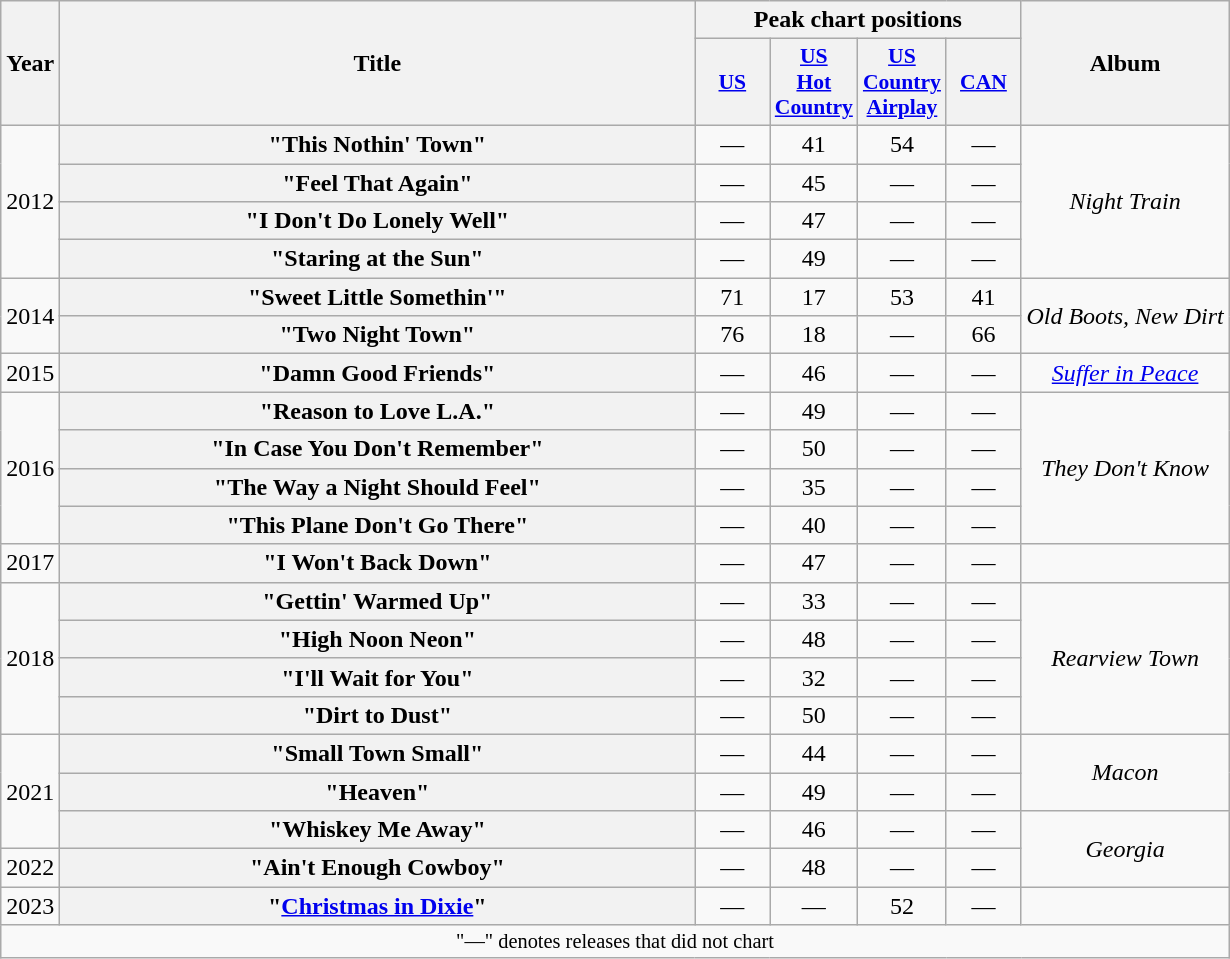<table class="wikitable plainrowheaders" style="text-align:center;">
<tr>
<th scope="col" rowspan="2">Year</th>
<th scope="col" rowspan="2" style="width:26em;">Title</th>
<th scope="col" colspan="4">Peak chart positions</th>
<th scope="col" rowspan="2">Album</th>
</tr>
<tr>
<th scope="col" style="width:3em;font-size:90%;"><a href='#'>US</a><br></th>
<th scope="col" style="width:3em;font-size:90%;"><a href='#'>US<br>Hot Country</a><br></th>
<th scope="col" style="width:3em;font-size:90%;"><a href='#'>US Country Airplay</a><br></th>
<th scope="col" style="width:3em;font-size:90%;"><a href='#'>CAN</a><br></th>
</tr>
<tr>
<td rowspan="4">2012</td>
<th scope="row">"This Nothin' Town"</th>
<td>—</td>
<td>41</td>
<td>54</td>
<td>—</td>
<td rowspan="4"><em>Night Train</em></td>
</tr>
<tr>
<th scope="row">"Feel That Again"</th>
<td>—</td>
<td>45</td>
<td>—</td>
<td>—</td>
</tr>
<tr>
<th scope="row">"I Don't Do Lonely Well"</th>
<td>—</td>
<td>47</td>
<td>—</td>
<td>—</td>
</tr>
<tr>
<th scope="row">"Staring at the Sun"</th>
<td>—</td>
<td>49</td>
<td>—</td>
<td>—</td>
</tr>
<tr>
<td rowspan="2">2014</td>
<th scope="row">"Sweet Little Somethin'"</th>
<td>71</td>
<td>17</td>
<td>53</td>
<td>41</td>
<td rowspan="2"><em>Old Boots, New Dirt</em></td>
</tr>
<tr>
<th scope="row">"Two Night Town"</th>
<td>76</td>
<td>18</td>
<td>—</td>
<td>66</td>
</tr>
<tr>
<td>2015</td>
<th scope="row">"Damn Good Friends" </th>
<td>—</td>
<td>46</td>
<td>—</td>
<td>—</td>
<td><em><a href='#'>Suffer in Peace</a></em></td>
</tr>
<tr>
<td rowspan="4">2016</td>
<th scope="row">"Reason to Love L.A."</th>
<td>—</td>
<td>49</td>
<td>—</td>
<td>—</td>
<td rowspan="4"><em>They Don't Know</em></td>
</tr>
<tr>
<th scope="row">"In Case You Don't Remember"</th>
<td>—</td>
<td>50</td>
<td>—</td>
<td>—</td>
</tr>
<tr>
<th scope="row">"The Way a Night Should Feel"</th>
<td>—</td>
<td>35</td>
<td>—</td>
<td>—</td>
</tr>
<tr>
<th scope="row">"This Plane Don't Go There"</th>
<td>—</td>
<td>40</td>
<td>—</td>
<td>—</td>
</tr>
<tr>
<td>2017</td>
<th scope="row">"I Won't Back Down" </th>
<td>—</td>
<td>47</td>
<td>—</td>
<td>—</td>
<td></td>
</tr>
<tr>
<td rowspan="4">2018</td>
<th scope="row">"Gettin' Warmed Up"</th>
<td>—</td>
<td>33</td>
<td>—</td>
<td>—</td>
<td rowspan="4"><em>Rearview Town</em></td>
</tr>
<tr>
<th scope="row">"High Noon Neon"</th>
<td>—</td>
<td>48</td>
<td>—</td>
<td>—</td>
</tr>
<tr>
<th scope="row">"I'll Wait for You"</th>
<td>—</td>
<td>32</td>
<td>—</td>
<td>—</td>
</tr>
<tr>
<th scope="row">"Dirt to Dust"</th>
<td>—</td>
<td>50</td>
<td>—</td>
<td>—</td>
</tr>
<tr>
<td rowspan="3">2021</td>
<th scope="row">"Small Town Small"</th>
<td>—</td>
<td>44</td>
<td>—</td>
<td>—</td>
<td rowspan="2"><em>Macon</em></td>
</tr>
<tr>
<th scope="row">"Heaven"</th>
<td>—</td>
<td>49</td>
<td>—</td>
<td>—</td>
</tr>
<tr>
<th scope="row">"Whiskey Me Away"</th>
<td>—</td>
<td>46</td>
<td>—</td>
<td>—</td>
<td rowspan="2"><em>Georgia</em></td>
</tr>
<tr>
<td>2022</td>
<th scope="row">"Ain't Enough Cowboy"</th>
<td>—</td>
<td>48</td>
<td>—</td>
<td>—</td>
</tr>
<tr>
<td>2023</td>
<th scope="row">"<a href='#'>Christmas in Dixie</a>"</th>
<td>—</td>
<td>—</td>
<td>52</td>
<td>—</td>
<td></td>
</tr>
<tr>
<td colspan="7" style="font-size:85%">"—" denotes releases that did not chart</td>
</tr>
</table>
